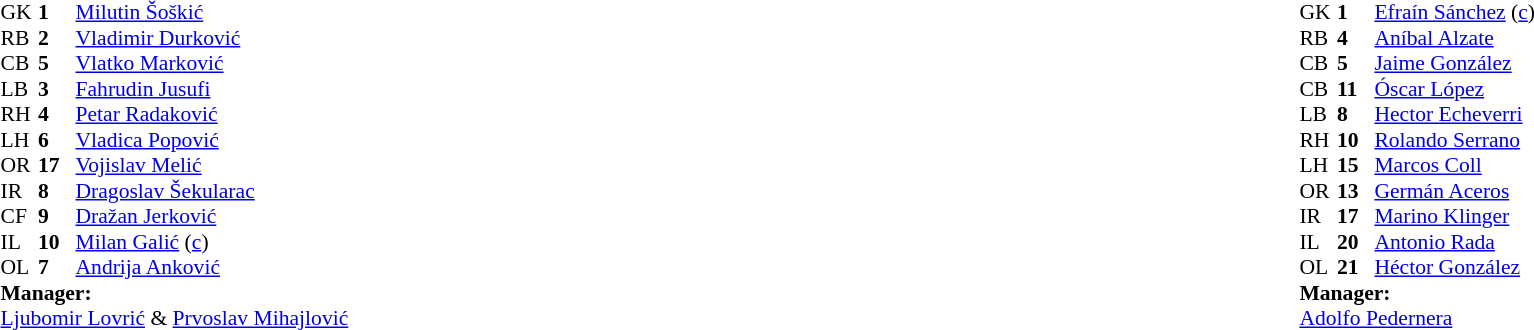<table width="100%">
<tr>
<td valign="top" width="50%"><br><table style="font-size: 90%" cellspacing="0" cellpadding="0">
<tr>
<th width="25"></th>
<th width="25"></th>
</tr>
<tr>
<td>GK</td>
<td><strong>1</strong></td>
<td><a href='#'>Milutin Šoškić</a></td>
</tr>
<tr>
<td>RB</td>
<td><strong>2</strong></td>
<td><a href='#'>Vladimir Durković</a></td>
</tr>
<tr>
<td>CB</td>
<td><strong>5</strong></td>
<td><a href='#'>Vlatko Marković</a></td>
</tr>
<tr>
<td>LB</td>
<td><strong>3</strong></td>
<td><a href='#'>Fahrudin Jusufi</a></td>
</tr>
<tr>
<td>RH</td>
<td><strong>4</strong></td>
<td><a href='#'>Petar Radaković</a></td>
</tr>
<tr>
<td>LH</td>
<td><strong>6</strong></td>
<td><a href='#'>Vladica Popović</a></td>
</tr>
<tr>
<td>OR</td>
<td><strong>17</strong></td>
<td><a href='#'>Vojislav Melić</a></td>
</tr>
<tr>
<td>IR</td>
<td><strong>8</strong></td>
<td><a href='#'>Dragoslav Šekularac</a></td>
</tr>
<tr>
<td>CF</td>
<td><strong>9</strong></td>
<td><a href='#'>Dražan Jerković</a></td>
</tr>
<tr>
<td>IL</td>
<td><strong>10</strong></td>
<td><a href='#'>Milan Galić</a> (<a href='#'>c</a>)</td>
</tr>
<tr>
<td>OL</td>
<td><strong>7</strong></td>
<td><a href='#'>Andrija Anković</a></td>
</tr>
<tr>
<td colspan="3"><strong>Manager:</strong></td>
</tr>
<tr>
<td colspan="3"><a href='#'>Ljubomir Lovrić</a> & <a href='#'>Prvoslav Mihajlović</a></td>
</tr>
</table>
</td>
<td valign="top" width="50%"><br><table style="font-size: 90%" cellspacing="0" cellpadding="0" align=center>
<tr>
<th width="25"></th>
<th width="25"></th>
</tr>
<tr>
<td>GK</td>
<td><strong>1</strong></td>
<td><a href='#'>Efraín Sánchez</a> (<a href='#'>c</a>)</td>
</tr>
<tr>
<td>RB</td>
<td><strong>4</strong></td>
<td><a href='#'>Aníbal Alzate</a></td>
</tr>
<tr>
<td>CB</td>
<td><strong>5</strong></td>
<td><a href='#'>Jaime González</a></td>
</tr>
<tr>
<td>CB</td>
<td><strong>11</strong></td>
<td><a href='#'>Óscar López</a></td>
</tr>
<tr>
<td>LB</td>
<td><strong>8</strong></td>
<td><a href='#'>Hector Echeverri</a></td>
</tr>
<tr>
<td>RH</td>
<td><strong>10</strong></td>
<td><a href='#'>Rolando Serrano</a></td>
</tr>
<tr>
<td>LH</td>
<td><strong>15</strong></td>
<td><a href='#'>Marcos Coll</a></td>
</tr>
<tr>
<td>OR</td>
<td><strong>13</strong></td>
<td><a href='#'>Germán Aceros</a></td>
</tr>
<tr>
<td>IR</td>
<td><strong>17</strong></td>
<td><a href='#'>Marino Klinger</a></td>
</tr>
<tr>
<td>IL</td>
<td><strong>20</strong></td>
<td><a href='#'>Antonio Rada</a></td>
</tr>
<tr>
<td>OL</td>
<td><strong>21</strong></td>
<td><a href='#'>Héctor González</a></td>
</tr>
<tr>
<td colspan="3"><strong>Manager:</strong></td>
</tr>
<tr>
<td colspan="3"><a href='#'>Adolfo Pedernera</a></td>
</tr>
</table>
</td>
</tr>
</table>
